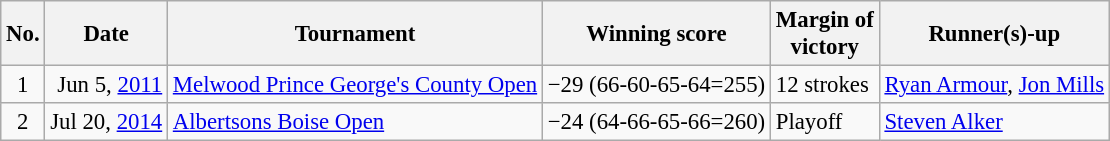<table class="wikitable" style="font-size:95%;">
<tr>
<th>No.</th>
<th>Date</th>
<th>Tournament</th>
<th>Winning score</th>
<th>Margin of<br>victory</th>
<th>Runner(s)-up</th>
</tr>
<tr>
<td align=center>1</td>
<td align=right>Jun 5, <a href='#'>2011</a></td>
<td><a href='#'>Melwood Prince George's County Open</a></td>
<td>−29 (66-60-65-64=255)</td>
<td>12 strokes</td>
<td> <a href='#'>Ryan Armour</a>,  <a href='#'>Jon Mills</a></td>
</tr>
<tr>
<td align=center>2</td>
<td align=right>Jul 20, <a href='#'>2014</a></td>
<td><a href='#'>Albertsons Boise Open</a></td>
<td>−24 (64-66-65-66=260)</td>
<td>Playoff</td>
<td> <a href='#'>Steven Alker</a></td>
</tr>
</table>
